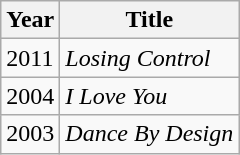<table class="wikitable">
<tr>
<th>Year</th>
<th>Title</th>
</tr>
<tr>
<td>2011</td>
<td><em>Losing Control</em></td>
</tr>
<tr>
<td>2004</td>
<td><em>I Love You</em></td>
</tr>
<tr>
<td>2003</td>
<td><em>Dance By Design</em></td>
</tr>
</table>
